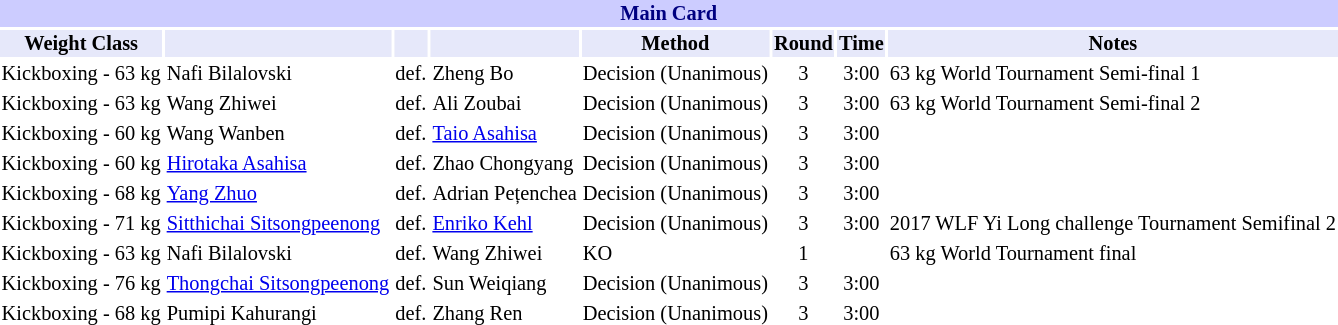<table class="toccolours" style="font-size: 85%;">
<tr>
<th colspan="8" style="background-color: #ccf; color: #000080; text-align: center;"><strong>Main Card</strong></th>
</tr>
<tr>
<th colspan="1" style="background-color: #E6E8FA; color: #000000; text-align: center;">Weight Class</th>
<th colspan="1" style="background-color: #E6E8FA; color: #000000; text-align: center;"></th>
<th colspan="1" style="background-color: #E6E8FA; color: #000000; text-align: center;"></th>
<th colspan="1" style="background-color: #E6E8FA; color: #000000; text-align: center;"></th>
<th colspan="1" style="background-color: #E6E8FA; color: #000000; text-align: center;">Method</th>
<th colspan="1" style="background-color: #E6E8FA; color: #000000; text-align: center;">Round</th>
<th colspan="1" style="background-color: #E6E8FA; color: #000000; text-align: center;">Time</th>
<th colspan="1" style="background-color: #E6E8FA; color: #000000; text-align: center;">Notes</th>
</tr>
<tr>
<td>Kickboxing - 63 kg</td>
<td> Nafi Bilalovski</td>
<td align=center>def.</td>
<td> Zheng Bo</td>
<td>Decision (Unanimous)</td>
<td align=center>3</td>
<td align=center>3:00</td>
<td>63 kg World Tournament Semi-final 1</td>
</tr>
<tr>
<td>Kickboxing - 63 kg</td>
<td> Wang Zhiwei</td>
<td align=center>def.</td>
<td> Ali Zoubai</td>
<td>Decision (Unanimous)</td>
<td align=center>3</td>
<td align=center>3:00</td>
<td>63 kg World Tournament Semi-final 2</td>
</tr>
<tr>
<td>Kickboxing - 60 kg</td>
<td> Wang Wanben</td>
<td align=center>def.</td>
<td> <a href='#'>Taio Asahisa</a></td>
<td>Decision (Unanimous)</td>
<td align=center>3</td>
<td align=center>3:00</td>
<td></td>
</tr>
<tr>
<td>Kickboxing - 60 kg</td>
<td> <a href='#'>Hirotaka Asahisa</a></td>
<td align=center>def.</td>
<td> Zhao Chongyang</td>
<td>Decision (Unanimous)</td>
<td align=center>3</td>
<td align=center>3:00</td>
<td></td>
</tr>
<tr>
<td>Kickboxing - 68 kg</td>
<td> <a href='#'>Yang Zhuo</a></td>
<td align=center>def.</td>
<td> Adrian Pețenchea</td>
<td>Decision (Unanimous)</td>
<td align=center>3</td>
<td align=center>3:00</td>
<td></td>
</tr>
<tr>
<td>Kickboxing - 71 kg</td>
<td> <a href='#'>Sitthichai Sitsongpeenong</a></td>
<td align=center>def.</td>
<td> <a href='#'>Enriko Kehl</a></td>
<td>Decision (Unanimous)</td>
<td align=center>3</td>
<td align=center>3:00</td>
<td>2017 WLF Yi Long challenge Tournament Semifinal 2</td>
</tr>
<tr>
<td>Kickboxing - 63 kg</td>
<td> Nafi Bilalovski</td>
<td align=center>def.</td>
<td> Wang Zhiwei</td>
<td>KO</td>
<td align=center>1</td>
<td align=center></td>
<td>63 kg World Tournament final</td>
</tr>
<tr>
<td>Kickboxing - 76 kg</td>
<td> <a href='#'>Thongchai Sitsongpeenong</a></td>
<td align=center>def.</td>
<td> Sun Weiqiang</td>
<td>Decision (Unanimous)</td>
<td align=center>3</td>
<td align=center>3:00</td>
<td></td>
</tr>
<tr>
<td>Kickboxing - 68 kg</td>
<td> Pumipi Kahurangi</td>
<td align=center>def.</td>
<td> Zhang Ren</td>
<td>Decision (Unanimous)</td>
<td align=center>3</td>
<td align=center>3:00</td>
<td></td>
</tr>
<tr>
</tr>
</table>
